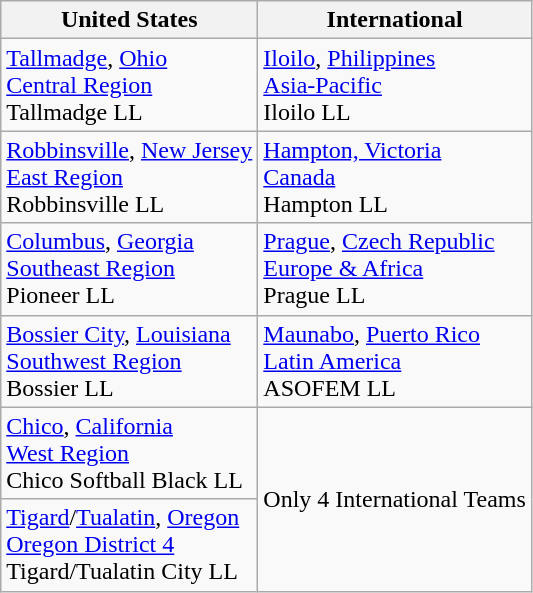<table class="wikitable">
<tr>
<th>United States</th>
<th>International</th>
</tr>
<tr>
<td> <a href='#'>Tallmadge</a>, <a href='#'>Ohio</a> <br> <a href='#'>Central Region</a> <br> Tallmadge LL</td>
<td> <a href='#'>Iloilo</a>, <a href='#'>Philippines</a> <br> <a href='#'>Asia-Pacific</a> <br> Iloilo LL</td>
</tr>
<tr>
<td> <a href='#'>Robbinsville</a>, <a href='#'>New Jersey</a> <br> <a href='#'>East Region</a> <br> Robbinsville LL</td>
<td> <a href='#'>Hampton, Victoria</a> <br> <a href='#'>Canada</a> <br> Hampton LL</td>
</tr>
<tr>
<td> <a href='#'>Columbus</a>, <a href='#'>Georgia</a> <br> <a href='#'>Southeast Region</a> <br> Pioneer LL</td>
<td> <a href='#'>Prague</a>, <a href='#'>Czech Republic</a> <br> <a href='#'>Europe & Africa</a> <br> Prague LL</td>
</tr>
<tr>
<td> <a href='#'>Bossier City</a>, <a href='#'>Louisiana</a> <br> <a href='#'>Southwest Region</a> <br> Bossier LL</td>
<td> <a href='#'>Maunabo</a>, <a href='#'>Puerto Rico</a> <br> <a href='#'>Latin America</a>  <br> ASOFEM LL</td>
</tr>
<tr>
<td> <a href='#'>Chico</a>, <a href='#'>California</a> <br> <a href='#'>West Region</a> <br> Chico Softball Black LL</td>
<td rowspan=2>Only 4 International Teams</td>
</tr>
<tr>
<td> <a href='#'>Tigard</a>/<a href='#'>Tualatin</a>, <a href='#'>Oregon</a> <br> <a href='#'>Oregon District 4</a> <br> Tigard/Tualatin City LL</td>
</tr>
</table>
